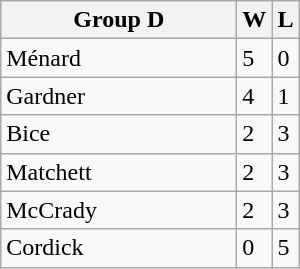<table class="wikitable">
<tr>
<th width=150>Group D</th>
<th>W</th>
<th>L</th>
</tr>
<tr>
<td> Ménard</td>
<td>5</td>
<td>0</td>
</tr>
<tr>
<td> Gardner</td>
<td>4</td>
<td>1</td>
</tr>
<tr>
<td> Bice</td>
<td>2</td>
<td>3</td>
</tr>
<tr>
<td> Matchett</td>
<td>2</td>
<td>3</td>
</tr>
<tr>
<td> McCrady</td>
<td>2</td>
<td>3</td>
</tr>
<tr>
<td> Cordick</td>
<td>0</td>
<td>5</td>
</tr>
</table>
